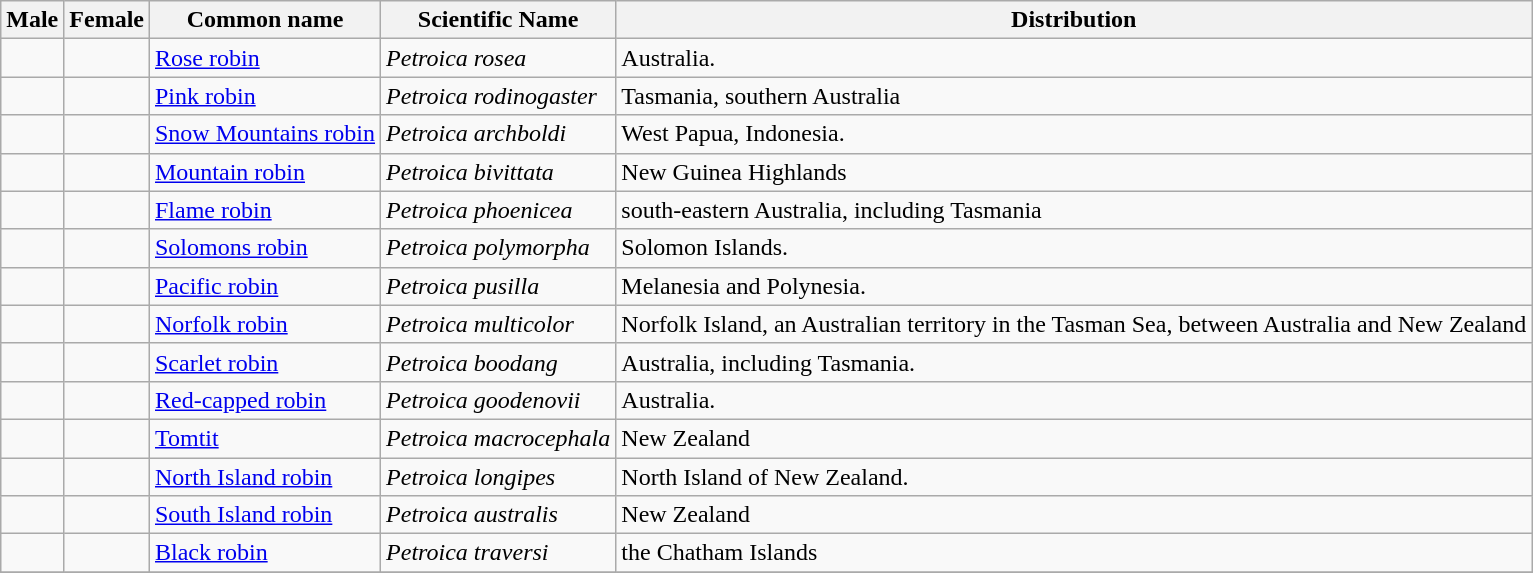<table class="wikitable">
<tr>
<th>Male</th>
<th>Female</th>
<th>Common name</th>
<th>Scientific Name</th>
<th>Distribution</th>
</tr>
<tr>
<td></td>
<td></td>
<td><a href='#'>Rose robin</a></td>
<td><em>Petroica rosea</em></td>
<td>Australia.</td>
</tr>
<tr>
<td></td>
<td></td>
<td><a href='#'>Pink robin</a></td>
<td><em>Petroica rodinogaster</em></td>
<td>Tasmania, southern Australia</td>
</tr>
<tr>
<td></td>
<td></td>
<td><a href='#'>Snow Mountains robin</a></td>
<td><em>Petroica archboldi</em></td>
<td>West Papua, Indonesia.</td>
</tr>
<tr>
<td></td>
<td></td>
<td><a href='#'>Mountain robin</a></td>
<td><em>Petroica bivittata</em></td>
<td>New Guinea Highlands</td>
</tr>
<tr>
<td></td>
<td></td>
<td><a href='#'>Flame robin</a></td>
<td><em>Petroica phoenicea</em></td>
<td>south-eastern Australia, including Tasmania</td>
</tr>
<tr>
<td></td>
<td></td>
<td><a href='#'>Solomons robin</a></td>
<td><em>Petroica polymorpha</em></td>
<td>Solomon Islands.</td>
</tr>
<tr>
<td></td>
<td></td>
<td><a href='#'>Pacific robin</a></td>
<td><em>Petroica pusilla</em></td>
<td>Melanesia and Polynesia.</td>
</tr>
<tr>
<td></td>
<td></td>
<td><a href='#'>Norfolk robin</a></td>
<td><em>Petroica multicolor</em></td>
<td>Norfolk Island, an Australian territory in the Tasman Sea, between Australia and New Zealand</td>
</tr>
<tr>
<td></td>
<td></td>
<td><a href='#'>Scarlet robin</a></td>
<td><em>Petroica boodang</em></td>
<td>Australia, including Tasmania.</td>
</tr>
<tr>
<td></td>
<td></td>
<td><a href='#'>Red-capped robin</a></td>
<td><em>Petroica goodenovii</em></td>
<td>Australia.</td>
</tr>
<tr>
<td></td>
<td></td>
<td><a href='#'>Tomtit</a></td>
<td><em>Petroica macrocephala</em></td>
<td>New Zealand</td>
</tr>
<tr>
<td></td>
<td></td>
<td><a href='#'>North Island robin</a></td>
<td><em>Petroica longipes</em></td>
<td>North Island of New Zealand.</td>
</tr>
<tr>
<td></td>
<td></td>
<td><a href='#'>South Island robin</a></td>
<td><em>Petroica australis</em></td>
<td>New Zealand</td>
</tr>
<tr>
<td></td>
<td></td>
<td><a href='#'>Black robin</a></td>
<td><em>Petroica traversi</em></td>
<td>the Chatham Islands</td>
</tr>
<tr>
</tr>
</table>
